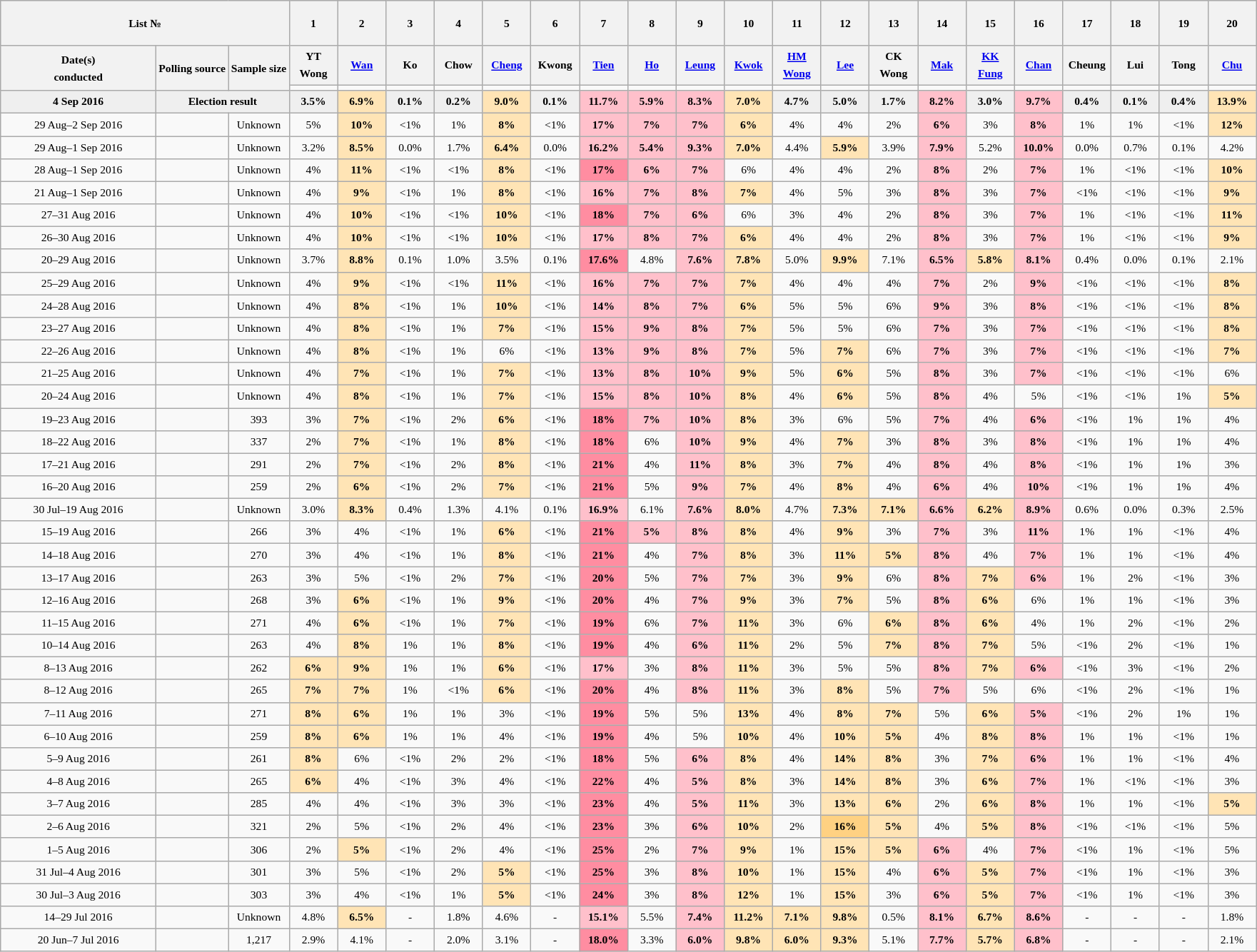<table class="wikitable collapsible" style="text-align:center; font-size:65%; line-height:16px; margin-bottom:0">
<tr style="height:42px; background:#e9e9e9;">
<th colspan=3>List №</th>
<th>1</th>
<th>2</th>
<th>3</th>
<th>4</th>
<th>5</th>
<th>6</th>
<th>7</th>
<th>8</th>
<th>9</th>
<th>10</th>
<th>11</th>
<th>12</th>
<th>13</th>
<th>14</th>
<th>15</th>
<th>16</th>
<th>17</th>
<th>18</th>
<th>19</th>
<th>20</th>
</tr>
<tr>
<th rowspan=2 width=140px>Date(s)<br>conducted</th>
<th rowspan="2">Polling source</th>
<th rowspan=2>Sample size</th>
<th width=40px>YT Wong <br></th>
<th width=40px><a href='#'>Wan</a> <br></th>
<th width=40px>Ko<br></th>
<th width=40px>Chow <br></th>
<th width=40px><a href='#'>Cheng</a> <br></th>
<th width=40px>Kwong</th>
<th width=40px><a href='#'>Tien</a><br></th>
<th width=40px><a href='#'>Ho</a></th>
<th width=40px><a href='#'>Leung</a> <br></th>
<th width=40px><a href='#'>Kwok</a><br></th>
<th width=40px><a href='#'>HM Wong</a><br></th>
<th width=40px><a href='#'>Lee</a><br></th>
<th width=40px>CK Wong<br></th>
<th width=40px><a href='#'>Mak</a><br></th>
<th width=40px><a href='#'>KK Fung</a><br></th>
<th width=40px><a href='#'>Chan</a><br></th>
<th width=40px>Cheung</th>
<th width=40px>Lui<br></th>
<th width=40px>Tong</th>
<th width=40px><a href='#'>Chu</a></th>
</tr>
<tr>
<td></td>
<td></td>
<td></td>
<td></td>
<td></td>
<td></td>
<td></td>
<td></td>
<td></td>
<td></td>
<td></td>
<td></td>
<td></td>
<td></td>
<td></td>
<td></td>
<td></td>
<td></td>
<td></td>
<td></td>
</tr>
<tr style="background:#EFEFEF; font-weight:bold;">
<td><strong>4 Sep 2016</strong></td>
<td colspan=2><strong>Election result</strong></td>
<td>3.5%</td>
<td bgcolor="Moccasin"><strong>6.9%</strong></td>
<td>0.1%</td>
<td>0.2%</td>
<td bgcolor="Moccasin"><strong>9.0%</strong></td>
<td>0.1%</td>
<td bgcolor="Pink"><strong>11.7%</strong></td>
<td bgcolor="Pink"><strong>5.9%</strong></td>
<td bgcolor="Pink"><strong>8.3%</strong></td>
<td bgcolor="Moccasin"><strong>7.0%</strong></td>
<td>4.7%</td>
<td>5.0%</td>
<td>1.7%</td>
<td bgcolor="Pink"><strong>8.2%</strong></td>
<td>3.0%</td>
<td bgcolor="Pink"><strong>9.7%</strong></td>
<td>0.4%</td>
<td>0.1%</td>
<td>0.4%</td>
<td bgcolor="Moccasin"><strong>13.9%</strong></td>
</tr>
<tr>
<td>29 Aug–2 Sep 2016</td>
<td></td>
<td>Unknown</td>
<td>5%</td>
<td bgcolor="Moccasin"><strong>10%</strong></td>
<td><1%</td>
<td>1%</td>
<td bgcolor="Moccasin"><strong>8%</strong></td>
<td><1%</td>
<td bgcolor="Pink"><strong>17%</strong></td>
<td bgcolor="Pink"><strong>7%</strong></td>
<td bgcolor="Pink"><strong>7%</strong></td>
<td bgcolor="Moccasin"><strong>6%</strong></td>
<td>4%</td>
<td>4%</td>
<td>2%</td>
<td bgcolor="Pink"><strong>6%</strong></td>
<td>3%</td>
<td bgcolor="Pink"><strong>8%</strong></td>
<td>1%</td>
<td>1%</td>
<td><1%</td>
<td bgcolor="Moccasin"><strong>12%</strong></td>
</tr>
<tr>
<td>29 Aug–1 Sep 2016</td>
<td></td>
<td>Unknown</td>
<td>3.2%</td>
<td bgcolor="Moccasin"><strong>8.5%</strong></td>
<td>0.0%</td>
<td>1.7%</td>
<td bgcolor="Moccasin"><strong>6.4%</strong></td>
<td>0.0%</td>
<td bgcolor="Pink"><strong>16.2%</strong></td>
<td bgcolor="Pink"><strong>5.4%</strong></td>
<td bgcolor="Pink"><strong>9.3%</strong></td>
<td bgcolor="Moccasin"><strong>7.0%</strong></td>
<td>4.4%</td>
<td bgcolor="Moccasin"><strong>5.9%</strong></td>
<td>3.9%</td>
<td bgcolor="Pink"><strong>7.9%</strong></td>
<td>5.2%</td>
<td bgcolor="Pink"><strong>10.0%</strong></td>
<td>0.0%</td>
<td>0.7%</td>
<td>0.1%</td>
<td>4.2%</td>
</tr>
<tr>
<td>28 Aug–1 Sep 2016</td>
<td></td>
<td>Unknown</td>
<td>4%</td>
<td bgcolor="Moccasin"><strong>11%</strong></td>
<td><1%</td>
<td><1%</td>
<td bgcolor="Moccasin"><strong>8%</strong></td>
<td><1%</td>
<td bgcolor="#FF8DA1"><strong>17%</strong></td>
<td bgcolor="Pink"><strong>6%</strong></td>
<td bgcolor="Pink"><strong>7%</strong></td>
<td>6%</td>
<td>4%</td>
<td>4%</td>
<td>2%</td>
<td bgcolor="Pink"><strong>8%</strong></td>
<td>2%</td>
<td bgcolor="Pink"><strong>7%</strong></td>
<td>1%</td>
<td><1%</td>
<td><1%</td>
<td bgcolor="Moccasin"><strong>10%</strong></td>
</tr>
<tr>
<td>21 Aug–1 Sep 2016</td>
<td></td>
<td>Unknown</td>
<td>4%</td>
<td bgcolor="Moccasin"><strong>9%</strong></td>
<td><1%</td>
<td>1%</td>
<td bgcolor="Moccasin"><strong>8%</strong></td>
<td><1%</td>
<td bgcolor="Pink"><strong>16%</strong></td>
<td bgcolor="Pink"><strong>7%</strong></td>
<td bgcolor="Pink"><strong>8%</strong></td>
<td bgcolor="Moccasin"><strong>7%</strong></td>
<td>4%</td>
<td>5%</td>
<td>3%</td>
<td bgcolor="Pink"><strong>8%</strong></td>
<td>3%</td>
<td bgcolor="Pink"><strong>7%</strong></td>
<td><1%</td>
<td><1%</td>
<td><1%</td>
<td bgcolor="Moccasin"><strong>9%</strong></td>
</tr>
<tr>
<td>27–31 Aug 2016</td>
<td></td>
<td>Unknown</td>
<td>4%</td>
<td bgcolor="Moccasin"><strong>10%</strong></td>
<td><1%</td>
<td><1%</td>
<td bgcolor="Moccasin"><strong>10%</strong></td>
<td><1%</td>
<td bgcolor="#FF8DA1"><strong>18%</strong></td>
<td bgcolor="Pink"><strong>7%</strong></td>
<td bgcolor="Pink"><strong>6%</strong></td>
<td>6%</td>
<td>3%</td>
<td>4%</td>
<td>2%</td>
<td bgcolor="Pink"><strong>8%</strong></td>
<td>3%</td>
<td bgcolor="Pink"><strong>7%</strong></td>
<td>1%</td>
<td><1%</td>
<td><1%</td>
<td bgcolor="Moccasin"><strong>11%</strong></td>
</tr>
<tr>
<td>26–30 Aug 2016</td>
<td></td>
<td>Unknown</td>
<td>4%</td>
<td bgcolor="Moccasin"><strong>10%</strong></td>
<td><1%</td>
<td><1%</td>
<td bgcolor="Moccasin"><strong>10%</strong></td>
<td><1%</td>
<td bgcolor="Pink"><strong>17%</strong></td>
<td bgcolor="Pink"><strong>8%</strong></td>
<td bgcolor="Pink"><strong>7%</strong></td>
<td bgcolor="Moccasin"><strong>6%</strong></td>
<td>4%</td>
<td>4%</td>
<td>2%</td>
<td bgcolor="Pink"><strong>8%</strong></td>
<td>3%</td>
<td bgcolor="Pink"><strong>7%</strong></td>
<td>1%</td>
<td><1%</td>
<td><1%</td>
<td bgcolor="Moccasin"><strong>9%</strong></td>
</tr>
<tr>
<td>20–29 Aug 2016</td>
<td></td>
<td>Unknown</td>
<td>3.7%</td>
<td bgcolor="Moccasin"><strong>8.8%</strong></td>
<td>0.1%</td>
<td>1.0%</td>
<td>3.5%</td>
<td>0.1%</td>
<td bgcolor="#FF8DA1"><strong>17.6%</strong></td>
<td>4.8%</td>
<td bgcolor="Pink"><strong>7.6%</strong></td>
<td bgcolor="Moccasin"><strong>7.8%</strong></td>
<td>5.0%</td>
<td bgcolor="Moccasin"><strong>9.9%</strong></td>
<td>7.1%</td>
<td bgcolor="Pink"><strong>6.5%</strong></td>
<td bgcolor="Moccasin"><strong>5.8%</strong></td>
<td bgcolor="Pink"><strong>8.1%</strong></td>
<td>0.4%</td>
<td>0.0%</td>
<td>0.1%</td>
<td>2.1%</td>
</tr>
<tr>
<td>25–29 Aug 2016</td>
<td></td>
<td>Unknown</td>
<td>4%</td>
<td bgcolor="Moccasin"><strong>9%</strong></td>
<td><1%</td>
<td><1%</td>
<td bgcolor="Moccasin"><strong>11%</strong></td>
<td><1%</td>
<td bgcolor="Pink"><strong>16%</strong></td>
<td bgcolor="Pink"><strong>7%</strong></td>
<td bgcolor="Pink"><strong>7%</strong></td>
<td bgcolor="Moccasin"><strong>7%</strong></td>
<td>4%</td>
<td>4%</td>
<td>4%</td>
<td bgcolor="Pink"><strong>7%</strong></td>
<td>2%</td>
<td bgcolor="Pink"><strong>9%</strong></td>
<td><1%</td>
<td><1%</td>
<td><1%</td>
<td bgcolor="Moccasin"><strong>8%</strong></td>
</tr>
<tr>
<td>24–28 Aug 2016</td>
<td></td>
<td>Unknown</td>
<td>4%</td>
<td bgcolor="Moccasin"><strong>8%</strong></td>
<td><1%</td>
<td>1%</td>
<td bgcolor="Moccasin"><strong>10%</strong></td>
<td><1%</td>
<td bgcolor="Pink"><strong>14%</strong></td>
<td bgcolor="Pink"><strong>8%</strong></td>
<td bgcolor="Pink"><strong>7%</strong></td>
<td bgcolor="Moccasin"><strong>6%</strong></td>
<td>5%</td>
<td>5%</td>
<td>6%</td>
<td bgcolor="Pink"><strong>9%</strong></td>
<td>3%</td>
<td bgcolor="Pink"><strong>8%</strong></td>
<td><1%</td>
<td><1%</td>
<td><1%</td>
<td bgcolor="Moccasin"><strong>8%</strong></td>
</tr>
<tr>
<td>23–27 Aug 2016</td>
<td></td>
<td>Unknown</td>
<td>4%</td>
<td bgcolor="Moccasin"><strong>8%</strong></td>
<td><1%</td>
<td>1%</td>
<td bgcolor="Moccasin"><strong>7%</strong></td>
<td><1%</td>
<td bgcolor="Pink"><strong>15%</strong></td>
<td bgcolor="Pink"><strong>9%</strong></td>
<td bgcolor="Pink"><strong>8%</strong></td>
<td bgcolor="Moccasin"><strong>7%</strong></td>
<td>5%</td>
<td>5%</td>
<td>6%</td>
<td bgcolor="Pink"><strong>7%</strong></td>
<td>3%</td>
<td bgcolor="Pink"><strong>7%</strong></td>
<td><1%</td>
<td><1%</td>
<td><1%</td>
<td bgcolor="Moccasin"><strong>8%</strong></td>
</tr>
<tr>
<td>22–26 Aug 2016</td>
<td></td>
<td>Unknown</td>
<td>4%</td>
<td bgcolor="Moccasin"><strong>8%</strong></td>
<td><1%</td>
<td>1%</td>
<td>6%</td>
<td><1%</td>
<td bgcolor="Pink"><strong>13%</strong></td>
<td bgcolor="Pink"><strong>9%</strong></td>
<td bgcolor="Pink"><strong>8%</strong></td>
<td bgcolor="Moccasin"><strong>7%</strong></td>
<td>5%</td>
<td bgcolor="Moccasin"><strong>7%</strong></td>
<td>6%</td>
<td bgcolor="Pink"><strong>7%</strong></td>
<td>3%</td>
<td bgcolor="Pink"><strong>7%</strong></td>
<td><1%</td>
<td><1%</td>
<td><1%</td>
<td bgcolor="Moccasin"><strong>7%</strong></td>
</tr>
<tr>
<td>21–25 Aug 2016</td>
<td></td>
<td>Unknown</td>
<td>4%</td>
<td bgcolor="Moccasin"><strong>7%</strong></td>
<td><1%</td>
<td>1%</td>
<td bgcolor="Moccasin"><strong>7%</strong></td>
<td><1%</td>
<td bgcolor="Pink"><strong>13%</strong></td>
<td bgcolor="Pink"><strong>8%</strong></td>
<td bgcolor="Pink"><strong>10%</strong></td>
<td bgcolor="Moccasin"><strong>9%</strong></td>
<td>5%</td>
<td bgcolor="Moccasin"><strong>6%</strong></td>
<td>5%</td>
<td bgcolor="Pink"><strong>8%</strong></td>
<td>3%</td>
<td bgcolor="Pink"><strong>7%</strong></td>
<td><1%</td>
<td><1%</td>
<td><1%</td>
<td>6%</td>
</tr>
<tr>
<td>20–24 Aug 2016</td>
<td></td>
<td>Unknown</td>
<td>4%</td>
<td bgcolor="Moccasin"><strong>8%</strong></td>
<td><1%</td>
<td>1%</td>
<td bgcolor="Moccasin"><strong>7%</strong></td>
<td><1%</td>
<td bgcolor="Pink"><strong>15%</strong></td>
<td bgcolor="Pink"><strong>8%</strong></td>
<td bgcolor="Pink"><strong>10%</strong></td>
<td bgcolor="Moccasin"><strong>8%</strong></td>
<td>4%</td>
<td bgcolor="Moccasin"><strong>6%</strong></td>
<td>5%</td>
<td bgcolor="Pink"><strong>8%</strong></td>
<td>4%</td>
<td>5%</td>
<td><1%</td>
<td><1%</td>
<td>1%</td>
<td bgcolor="Moccasin"><strong>5%</strong></td>
</tr>
<tr>
<td>19–23 Aug 2016</td>
<td></td>
<td>393</td>
<td>3%</td>
<td bgcolor="Moccasin"><strong>7%</strong></td>
<td><1%</td>
<td>2%</td>
<td bgcolor="Moccasin"><strong>6%</strong></td>
<td><1%</td>
<td bgcolor="#FF8DA1"><strong>18%</strong></td>
<td bgcolor="Pink"><strong>7%</strong></td>
<td bgcolor="Pink"><strong>10%</strong></td>
<td bgcolor="Moccasin"><strong>8%</strong></td>
<td>3%</td>
<td>6%</td>
<td>5%</td>
<td bgcolor="Pink"><strong>7%</strong></td>
<td>4%</td>
<td bgcolor="Pink"><strong>6%</strong></td>
<td><1%</td>
<td>1%</td>
<td>1%</td>
<td>4%</td>
</tr>
<tr>
<td>18–22 Aug 2016</td>
<td></td>
<td>337</td>
<td>2%</td>
<td bgcolor="Moccasin"><strong>7%</strong></td>
<td><1%</td>
<td>1%</td>
<td bgcolor="Moccasin"><strong>8%</strong></td>
<td><1%</td>
<td bgcolor="#FF8DA1"><strong>18%</strong></td>
<td>6%</td>
<td bgcolor="Pink"><strong>10%</strong></td>
<td bgcolor="Moccasin"><strong>9%</strong></td>
<td>4%</td>
<td bgcolor="Moccasin"><strong>7%</strong></td>
<td>3%</td>
<td bgcolor="Pink"><strong>8%</strong></td>
<td>3%</td>
<td bgcolor="Pink"><strong>8%</strong></td>
<td><1%</td>
<td>1%</td>
<td>1%</td>
<td>4%</td>
</tr>
<tr>
<td>17–21 Aug 2016</td>
<td></td>
<td>291</td>
<td>2%</td>
<td bgcolor="Moccasin"><strong>7%</strong></td>
<td><1%</td>
<td>2%</td>
<td bgcolor="Moccasin"><strong>8%</strong></td>
<td><1%</td>
<td bgcolor="#FF8DA1"><strong>21%</strong></td>
<td>4%</td>
<td bgcolor="Pink"><strong>11%</strong></td>
<td bgcolor="Moccasin"><strong>8%</strong></td>
<td>3%</td>
<td bgcolor="Moccasin"><strong>7%</strong></td>
<td>4%</td>
<td bgcolor="Pink"><strong>8%</strong></td>
<td>4%</td>
<td bgcolor="Pink"><strong>8%</strong></td>
<td><1%</td>
<td>1%</td>
<td>1%</td>
<td>3%</td>
</tr>
<tr>
<td>16–20 Aug 2016</td>
<td></td>
<td>259</td>
<td>2%</td>
<td bgcolor="Moccasin"><strong>6%</strong></td>
<td><1%</td>
<td>2%</td>
<td bgcolor="Moccasin"><strong>7%</strong></td>
<td><1%</td>
<td bgcolor="#FF8DA1"><strong>21%</strong></td>
<td>5%</td>
<td bgcolor="Pink"><strong>9%</strong></td>
<td bgcolor="Moccasin"><strong>7%</strong></td>
<td>4%</td>
<td bgcolor="Moccasin"><strong>8%</strong></td>
<td>4%</td>
<td bgcolor="Pink"><strong>6%</strong></td>
<td>4%</td>
<td bgcolor="Pink"><strong>10%</strong></td>
<td><1%</td>
<td>1%</td>
<td>1%</td>
<td>4%</td>
</tr>
<tr>
<td>30 Jul–19 Aug 2016</td>
<td></td>
<td>Unknown</td>
<td>3.0%</td>
<td bgcolor="Moccasin"><strong>8.3%</strong></td>
<td>0.4%</td>
<td>1.3%</td>
<td>4.1%</td>
<td>0.1%</td>
<td bgcolor="Pink"><strong>16.9%</strong></td>
<td>6.1%</td>
<td bgcolor="Pink"><strong>7.6%</strong></td>
<td bgcolor="Moccasin"><strong>8.0%</strong></td>
<td>4.7%</td>
<td bgcolor="Moccasin"><strong>7.3%</strong></td>
<td bgcolor="Moccasin"><strong>7.1%</strong></td>
<td bgcolor="Pink"><strong>6.6%</strong></td>
<td bgcolor="Moccasin"><strong>6.2%</strong></td>
<td bgcolor="Pink"><strong>8.9%</strong></td>
<td>0.6%</td>
<td>0.0%</td>
<td>0.3%</td>
<td>2.5%</td>
</tr>
<tr>
<td>15–19 Aug 2016</td>
<td></td>
<td>266</td>
<td>3%</td>
<td>4%</td>
<td><1%</td>
<td>1%</td>
<td bgcolor="Moccasin"><strong>6%</strong></td>
<td><1%</td>
<td bgcolor="#FF8DA1"><strong>21%</strong></td>
<td bgcolor="Pink"><strong>5%</strong></td>
<td bgcolor="Pink"><strong>8%</strong></td>
<td bgcolor="Moccasin"><strong>8%</strong></td>
<td>4%</td>
<td bgcolor="Moccasin"><strong>9%</strong></td>
<td>3%</td>
<td bgcolor="Pink"><strong>7%</strong></td>
<td>3%</td>
<td bgcolor="Pink"><strong>11%</strong></td>
<td>1%</td>
<td>1%</td>
<td><1%</td>
<td>4%</td>
</tr>
<tr>
<td>14–18 Aug 2016</td>
<td></td>
<td>270</td>
<td>3%</td>
<td>4%</td>
<td><1%</td>
<td>1%</td>
<td bgcolor="Moccasin"><strong>8%</strong></td>
<td><1%</td>
<td bgcolor="#FF8DA1"><strong>21%</strong></td>
<td>4%</td>
<td bgcolor="Pink"><strong>7%</strong></td>
<td bgcolor="Moccasin"><strong>8%</strong></td>
<td>3%</td>
<td bgcolor="Moccasin"><strong>11%</strong></td>
<td bgcolor="Moccasin"><strong>5%</strong></td>
<td bgcolor="Pink"><strong>8%</strong></td>
<td>4%</td>
<td bgcolor="Pink"><strong>7%</strong></td>
<td>1%</td>
<td>1%</td>
<td><1%</td>
<td>4%</td>
</tr>
<tr>
<td>13–17 Aug 2016</td>
<td></td>
<td>263</td>
<td>3%</td>
<td>5%</td>
<td><1%</td>
<td>2%</td>
<td bgcolor="Moccasin"><strong>7%</strong></td>
<td><1%</td>
<td bgcolor="#FF8DA1"><strong>20%</strong></td>
<td>5%</td>
<td bgcolor="Pink"><strong>7%</strong></td>
<td bgcolor="Moccasin"><strong>7%</strong></td>
<td>3%</td>
<td bgcolor="Moccasin"><strong>9%</strong></td>
<td>6%</td>
<td bgcolor="Pink"><strong>8%</strong></td>
<td bgcolor="Moccasin"><strong>7%</strong></td>
<td bgcolor="Pink"><strong>6%</strong></td>
<td>1%</td>
<td>2%</td>
<td><1%</td>
<td>3%</td>
</tr>
<tr>
<td>12–16 Aug 2016</td>
<td></td>
<td>268</td>
<td>3%</td>
<td bgcolor="Moccasin"><strong>6%</strong></td>
<td><1%</td>
<td>1%</td>
<td bgcolor="Moccasin"><strong>9%</strong></td>
<td><1%</td>
<td bgcolor="#FF8DA1"><strong>20%</strong></td>
<td>4%</td>
<td bgcolor="Pink"><strong>7%</strong></td>
<td bgcolor="Moccasin"><strong>9%</strong></td>
<td>3%</td>
<td bgcolor="Moccasin"><strong>7%</strong></td>
<td>5%</td>
<td bgcolor="Pink"><strong>8%</strong></td>
<td bgcolor="Moccasin"><strong>6%</strong></td>
<td>6%</td>
<td>1%</td>
<td>1%</td>
<td><1%</td>
<td>3%</td>
</tr>
<tr>
<td>11–15 Aug 2016</td>
<td></td>
<td>271</td>
<td>4%</td>
<td bgcolor="Moccasin"><strong>6%</strong></td>
<td><1%</td>
<td>1%</td>
<td bgcolor="Moccasin"><strong>7%</strong></td>
<td><1%</td>
<td bgcolor="#FF8DA1"><strong>19%</strong></td>
<td>6%</td>
<td bgcolor="Pink"><strong>7%</strong></td>
<td bgcolor="Moccasin"><strong>11%</strong></td>
<td>3%</td>
<td>6%</td>
<td bgcolor="Moccasin"><strong>6%</strong></td>
<td bgcolor="Pink"><strong>8%</strong></td>
<td bgcolor="Moccasin"><strong>6%</strong></td>
<td>4%</td>
<td>1%</td>
<td>2%</td>
<td><1%</td>
<td>2%</td>
</tr>
<tr>
<td>10–14 Aug 2016</td>
<td></td>
<td>263</td>
<td>4%</td>
<td bgcolor="Moccasin"><strong>8%</strong></td>
<td>1%</td>
<td>1%</td>
<td bgcolor="Moccasin"><strong>8%</strong></td>
<td><1%</td>
<td bgcolor="#FF8DA1"><strong>19%</strong></td>
<td>4%</td>
<td bgcolor="Pink"><strong>6%</strong></td>
<td bgcolor="Moccasin"><strong>11%</strong></td>
<td>2%</td>
<td>5%</td>
<td bgcolor="Moccasin"><strong>7%</strong></td>
<td bgcolor="Pink"><strong>8%</strong></td>
<td bgcolor="Moccasin"><strong>7%</strong></td>
<td>5%</td>
<td><1%</td>
<td>2%</td>
<td><1%</td>
<td>1%</td>
</tr>
<tr>
<td>8–13 Aug 2016</td>
<td></td>
<td>262</td>
<td bgcolor="Moccasin"><strong>6%</strong></td>
<td bgcolor="Moccasin"><strong>9%</strong></td>
<td>1%</td>
<td>1%</td>
<td bgcolor="Moccasin"><strong>6%</strong></td>
<td><1%</td>
<td bgcolor="Pink"><strong>17%</strong></td>
<td>3%</td>
<td bgcolor="Pink"><strong>8%</strong></td>
<td bgcolor="Moccasin"><strong>11%</strong></td>
<td>3%</td>
<td>5%</td>
<td>5%</td>
<td bgcolor="Pink"><strong>8%</strong></td>
<td bgcolor="Moccasin"><strong>7%</strong></td>
<td bgcolor="Pink"><strong>6%</strong></td>
<td><1%</td>
<td>3%</td>
<td><1%</td>
<td>2%</td>
</tr>
<tr>
<td>8–12 Aug 2016</td>
<td></td>
<td>265</td>
<td bgcolor="Moccasin"><strong>7%</strong></td>
<td bgcolor="Moccasin"><strong>7%</strong></td>
<td>1%</td>
<td><1%</td>
<td bgcolor="Moccasin"><strong>6%</strong></td>
<td><1%</td>
<td bgcolor="#FF8DA1"><strong>20%</strong></td>
<td>4%</td>
<td bgcolor="Pink"><strong>8%</strong></td>
<td bgcolor="Moccasin"><strong>11%</strong></td>
<td>3%</td>
<td bgcolor="Moccasin"><strong>8%</strong></td>
<td>5%</td>
<td bgcolor="Pink"><strong>7%</strong></td>
<td>5%</td>
<td>6%</td>
<td><1%</td>
<td>2%</td>
<td><1%</td>
<td>1%</td>
</tr>
<tr>
<td>7–11 Aug 2016</td>
<td></td>
<td>271</td>
<td bgcolor="Moccasin"><strong>8%</strong></td>
<td bgcolor="Moccasin"><strong>6%</strong></td>
<td>1%</td>
<td>1%</td>
<td>3%</td>
<td><1%</td>
<td bgcolor="#FF8DA1"><strong>19%</strong></td>
<td>5%</td>
<td>5%</td>
<td bgcolor="Moccasin"><strong>13%</strong></td>
<td>4%</td>
<td bgcolor="Moccasin"><strong>8%</strong></td>
<td bgcolor="Moccasin"><strong>7%</strong></td>
<td>5%</td>
<td bgcolor="Moccasin"><strong>6%</strong></td>
<td bgcolor="Pink"><strong>5%</strong></td>
<td><1%</td>
<td>2%</td>
<td>1%</td>
<td>1%</td>
</tr>
<tr>
<td>6–10 Aug 2016</td>
<td></td>
<td>259</td>
<td bgcolor="Moccasin"><strong>8%</strong></td>
<td bgcolor="Moccasin"><strong>6%</strong></td>
<td>1%</td>
<td>1%</td>
<td>4%</td>
<td><1%</td>
<td bgcolor="#FF8DA1"><strong>19%</strong></td>
<td>4%</td>
<td>5%</td>
<td bgcolor="Moccasin"><strong>10%</strong></td>
<td>4%</td>
<td bgcolor="Moccasin"><strong>10%</strong></td>
<td bgcolor="Moccasin"><strong>5%</strong></td>
<td>4%</td>
<td bgcolor="Moccasin"><strong>8%</strong></td>
<td bgcolor="Pink"><strong>8%</strong></td>
<td>1%</td>
<td>1%</td>
<td><1%</td>
<td>1%</td>
</tr>
<tr>
<td>5–9 Aug 2016</td>
<td></td>
<td>261</td>
<td bgcolor="Moccasin"><strong>8%</strong></td>
<td>6%</td>
<td><1%</td>
<td>2%</td>
<td>2%</td>
<td><1%</td>
<td bgcolor="#FF8DA1"><strong>18%</strong></td>
<td>5%</td>
<td bgcolor="Pink"><strong>6%</strong></td>
<td bgcolor="Moccasin"><strong>8%</strong></td>
<td>4%</td>
<td bgcolor="Moccasin"><strong>14%</strong></td>
<td bgcolor="Moccasin"><strong>8%</strong></td>
<td>3%</td>
<td bgcolor="Moccasin"><strong>7%</strong></td>
<td bgcolor="Pink"><strong>6%</strong></td>
<td>1%</td>
<td>1%</td>
<td><1%</td>
<td>4%</td>
</tr>
<tr>
<td>4–8 Aug 2016</td>
<td></td>
<td>265</td>
<td bgcolor="Moccasin"><strong>6%</strong></td>
<td>4%</td>
<td><1%</td>
<td>3%</td>
<td>4%</td>
<td><1%</td>
<td bgcolor="#FF8DA1"><strong>22%</strong></td>
<td>4%</td>
<td bgcolor="Pink"><strong>5%</strong></td>
<td bgcolor="Moccasin"><strong>8%</strong></td>
<td>3%</td>
<td bgcolor="Moccasin"><strong>14%</strong></td>
<td bgcolor="Moccasin"><strong>8%</strong></td>
<td>3%</td>
<td bgcolor="Moccasin"><strong>6%</strong></td>
<td bgcolor="Pink"><strong>7%</strong></td>
<td>1%</td>
<td><1%</td>
<td><1%</td>
<td>3%</td>
</tr>
<tr>
<td>3–7 Aug 2016</td>
<td></td>
<td>285</td>
<td>4%</td>
<td>4%</td>
<td><1%</td>
<td>3%</td>
<td>3%</td>
<td><1%</td>
<td bgcolor="#FF8DA1"><strong>23%</strong></td>
<td>4%</td>
<td bgcolor="Pink"><strong>5%</strong></td>
<td bgcolor="Moccasin"><strong>11%</strong></td>
<td>3%</td>
<td bgcolor="Moccasin"><strong>13%</strong></td>
<td bgcolor="Moccasin"><strong>6%</strong></td>
<td>2%</td>
<td bgcolor="Moccasin"><strong>6%</strong></td>
<td bgcolor="Pink"><strong>8%</strong></td>
<td>1%</td>
<td>1%</td>
<td><1%</td>
<td bgcolor="Moccasin"><strong>5%</strong></td>
</tr>
<tr>
<td>2–6 Aug 2016</td>
<td></td>
<td>321</td>
<td>2%</td>
<td>5%</td>
<td><1%</td>
<td>2%</td>
<td>4%</td>
<td><1%</td>
<td bgcolor="#FF8DA1"><strong>23%</strong></td>
<td>3%</td>
<td bgcolor="Pink"><strong>6%</strong></td>
<td bgcolor="Moccasin"><strong>10%</strong></td>
<td>2%</td>
<td bgcolor="#ffd182"><strong>16%</strong></td>
<td bgcolor="Moccasin"><strong>5%</strong></td>
<td>4%</td>
<td bgcolor="Moccasin"><strong>5%</strong></td>
<td bgcolor="Pink"><strong>8%</strong></td>
<td><1%</td>
<td><1%</td>
<td><1%</td>
<td>5%</td>
</tr>
<tr>
<td>1–5 Aug 2016</td>
<td></td>
<td>306</td>
<td>2%</td>
<td bgcolor="Moccasin"><strong>5%</strong></td>
<td><1%</td>
<td>2%</td>
<td>4%</td>
<td><1%</td>
<td bgcolor="#FF8DA1"><strong>25%</strong></td>
<td>2%</td>
<td bgcolor="Pink"><strong>7%</strong></td>
<td bgcolor="Moccasin"><strong>9%</strong></td>
<td>1%</td>
<td bgcolor="Moccasin"><strong>15%</strong></td>
<td bgcolor="Moccasin"><strong>5%</strong></td>
<td bgcolor="Pink"><strong>6%</strong></td>
<td>4%</td>
<td bgcolor="Pink"><strong>7%</strong></td>
<td><1%</td>
<td>1%</td>
<td><1%</td>
<td>5%</td>
</tr>
<tr>
<td>31 Jul–4 Aug 2016</td>
<td></td>
<td>301</td>
<td>3%</td>
<td>5%</td>
<td><1%</td>
<td>2%</td>
<td bgcolor="Moccasin"><strong>5%</strong></td>
<td><1%</td>
<td bgcolor="#FF8DA1"><strong>25%</strong></td>
<td>3%</td>
<td bgcolor="Pink"><strong>8%</strong></td>
<td bgcolor="Moccasin"><strong>10%</strong></td>
<td>1%</td>
<td bgcolor="Moccasin"><strong>15%</strong></td>
<td>4%</td>
<td bgcolor="Pink"><strong>6%</strong></td>
<td bgcolor="Moccasin"><strong>5%</strong></td>
<td bgcolor="Pink"><strong>7%</strong></td>
<td><1%</td>
<td>1%</td>
<td><1%</td>
<td>3%</td>
</tr>
<tr>
<td>30 Jul–3 Aug 2016</td>
<td></td>
<td>303</td>
<td>3%</td>
<td>4%</td>
<td><1%</td>
<td>1%</td>
<td bgcolor="Moccasin"><strong>5%</strong></td>
<td><1%</td>
<td bgcolor="#FF8DA1"><strong>24%</strong></td>
<td>3%</td>
<td bgcolor="Pink"><strong>8%</strong></td>
<td bgcolor="Moccasin"><strong>12%</strong></td>
<td>1%</td>
<td bgcolor="Moccasin"><strong>15%</strong></td>
<td>3%</td>
<td bgcolor="Pink"><strong>6%</strong></td>
<td bgcolor="Moccasin"><strong>5%</strong></td>
<td bgcolor="Pink"><strong>7%</strong></td>
<td><1%</td>
<td>1%</td>
<td><1%</td>
<td>3%</td>
</tr>
<tr>
<td>14–29 Jul 2016</td>
<td></td>
<td>Unknown</td>
<td>4.8%</td>
<td bgcolor="Moccasin"><strong>6.5%</strong></td>
<td>-</td>
<td>1.8%</td>
<td>4.6%</td>
<td>-</td>
<td bgcolor="Pink"><strong>15.1%</strong></td>
<td>5.5%</td>
<td bgcolor="Pink"><strong>7.4%</strong></td>
<td bgcolor="Moccasin"><strong>11.2%</strong></td>
<td bgcolor="Moccasin"><strong>7.1%</strong></td>
<td bgcolor="Moccasin"><strong>9.8%</strong></td>
<td>0.5%</td>
<td bgcolor="Pink"><strong>8.1%</strong></td>
<td bgcolor="Moccasin"><strong>6.7%</strong></td>
<td bgcolor="Pink"><strong>8.6%</strong></td>
<td>-</td>
<td>-</td>
<td>-</td>
<td>1.8%</td>
</tr>
<tr>
<td>20 Jun–7 Jul 2016</td>
<td></td>
<td>1,217</td>
<td>2.9%</td>
<td>4.1%</td>
<td>-</td>
<td>2.0%</td>
<td>3.1%</td>
<td>-</td>
<td bgcolor="#FF8DA1"><strong>18.0%</strong></td>
<td>3.3%</td>
<td bgcolor="Pink"><strong>6.0%</strong></td>
<td bgcolor="Moccasin"><strong>9.8%</strong></td>
<td bgcolor="Moccasin"><strong>6.0%</strong></td>
<td bgcolor="Moccasin"><strong>9.3%</strong></td>
<td>5.1%</td>
<td bgcolor="Pink"><strong>7.7%</strong></td>
<td bgcolor="Moccasin"><strong>5.7%</strong></td>
<td bgcolor="Pink"><strong>6.8%</strong></td>
<td>-</td>
<td>-</td>
<td>-</td>
<td>2.1%</td>
</tr>
</table>
